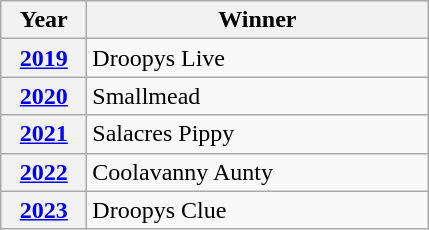<table class="wikitable">
<tr>
<th width=50>Year</th>
<th width=220>Winner</th>
</tr>
<tr>
<th><a href='#'>2019</a></th>
<td>Droopys Live </td>
</tr>
<tr>
<th><a href='#'>2020</a></th>
<td>Smallmead</td>
</tr>
<tr>
<th><a href='#'>2021</a></th>
<td>Salacres Pippy</td>
</tr>
<tr>
<th><a href='#'>2022</a></th>
<td>Coolavanny Aunty</td>
</tr>
<tr>
<th><a href='#'>2023</a></th>
<td>Droopys Clue</td>
</tr>
</table>
